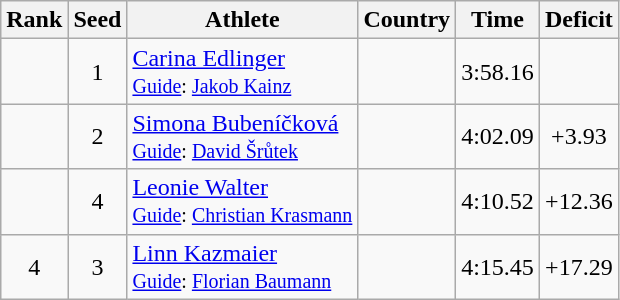<table class="wikitable sortable" style="text-align:center">
<tr>
<th>Rank</th>
<th>Seed</th>
<th>Athlete</th>
<th>Country</th>
<th>Time</th>
<th>Deficit</th>
</tr>
<tr>
<td></td>
<td>1</td>
<td align=left><a href='#'>Carina Edlinger</a><br><small><a href='#'>Guide</a>: <a href='#'>Jakob Kainz</a></small></td>
<td align=left></td>
<td>3:58.16</td>
<td></td>
</tr>
<tr>
<td></td>
<td>2</td>
<td align=left><a href='#'>Simona Bubeníčková</a><br><small><a href='#'>Guide</a>: <a href='#'>David Šrůtek</a></small></td>
<td align=left></td>
<td>4:02.09</td>
<td>+3.93</td>
</tr>
<tr>
<td></td>
<td>4</td>
<td align=left><a href='#'>Leonie Walter</a><br><small><a href='#'>Guide</a>: <a href='#'>Christian Krasmann</a></small></td>
<td align=left></td>
<td>4:10.52</td>
<td>+12.36</td>
</tr>
<tr>
<td>4</td>
<td>3</td>
<td align=left><a href='#'>Linn Kazmaier</a><br><small><a href='#'>Guide</a>: <a href='#'>Florian Baumann</a></small></td>
<td align=left></td>
<td>4:15.45</td>
<td>+17.29</td>
</tr>
</table>
